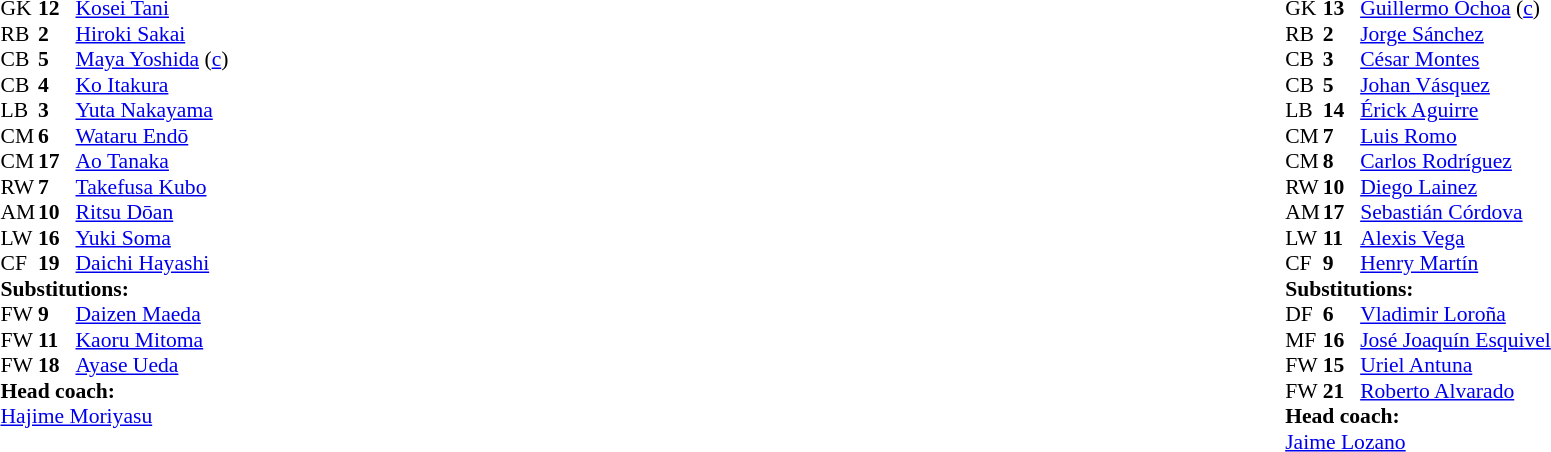<table width="100%">
<tr>
<td valign="top" width="40%"><br><table style="font-size:90%" cellspacing="0" cellpadding="0">
<tr>
<th width=25></th>
<th width=25></th>
</tr>
<tr>
<td>GK</td>
<td><strong>12</strong></td>
<td><a href='#'>Kosei Tani</a></td>
</tr>
<tr>
<td>RB</td>
<td><strong>2</strong></td>
<td><a href='#'>Hiroki Sakai</a></td>
<td></td>
</tr>
<tr>
<td>CB</td>
<td><strong>5</strong></td>
<td><a href='#'>Maya Yoshida</a> (<a href='#'>c</a>)</td>
</tr>
<tr>
<td>CB</td>
<td><strong>4</strong></td>
<td><a href='#'>Ko Itakura</a></td>
</tr>
<tr>
<td>LB</td>
<td><strong>3</strong></td>
<td><a href='#'>Yuta Nakayama</a></td>
</tr>
<tr>
<td>CM</td>
<td><strong>6</strong></td>
<td><a href='#'>Wataru Endō</a></td>
</tr>
<tr>
<td>CM</td>
<td><strong>17</strong></td>
<td><a href='#'>Ao Tanaka</a></td>
<td></td>
</tr>
<tr>
<td>RW</td>
<td><strong>7</strong></td>
<td><a href='#'>Takefusa Kubo</a></td>
</tr>
<tr>
<td>AM</td>
<td><strong>10</strong></td>
<td><a href='#'>Ritsu Dōan</a></td>
<td></td>
<td></td>
</tr>
<tr>
<td>LW</td>
<td><strong>16</strong></td>
<td><a href='#'>Yuki Soma</a></td>
<td></td>
<td></td>
</tr>
<tr>
<td>CF</td>
<td><strong>19</strong></td>
<td><a href='#'>Daichi Hayashi</a></td>
<td></td>
<td></td>
</tr>
<tr>
<td colspan=3><strong>Substitutions:</strong></td>
</tr>
<tr>
<td>FW</td>
<td><strong>9</strong></td>
<td><a href='#'>Daizen Maeda</a></td>
<td></td>
<td></td>
</tr>
<tr>
<td>FW</td>
<td><strong>11</strong></td>
<td><a href='#'>Kaoru Mitoma</a></td>
<td></td>
<td></td>
</tr>
<tr>
<td>FW</td>
<td><strong>18</strong></td>
<td><a href='#'>Ayase Ueda</a></td>
<td></td>
<td></td>
</tr>
<tr>
<td colspan=3><strong>Head coach:</strong></td>
</tr>
<tr>
<td colspan=3><a href='#'>Hajime Moriyasu</a></td>
</tr>
</table>
</td>
<td valign="top"></td>
<td valign="top" width="50%"><br><table style="font-size:90%; margin:auto" cellspacing="0" cellpadding="0">
<tr>
<th width=25></th>
<th width=25></th>
</tr>
<tr>
<td>GK</td>
<td><strong>13</strong></td>
<td><a href='#'>Guillermo Ochoa</a> (<a href='#'>c</a>)</td>
</tr>
<tr>
<td>RB</td>
<td><strong>2</strong></td>
<td><a href='#'>Jorge Sánchez</a></td>
<td></td>
</tr>
<tr>
<td>CB</td>
<td><strong>3</strong></td>
<td><a href='#'>César Montes</a></td>
<td></td>
</tr>
<tr>
<td>CB</td>
<td><strong>5</strong></td>
<td><a href='#'>Johan Vásquez</a></td>
<td></td>
</tr>
<tr>
<td>LB</td>
<td><strong>14</strong></td>
<td><a href='#'>Érick Aguirre</a></td>
<td></td>
<td></td>
</tr>
<tr>
<td>CM</td>
<td><strong>7</strong></td>
<td><a href='#'>Luis Romo</a></td>
</tr>
<tr>
<td>CM</td>
<td><strong>8</strong></td>
<td><a href='#'>Carlos Rodríguez</a></td>
<td></td>
<td></td>
</tr>
<tr>
<td>RW</td>
<td><strong>10</strong></td>
<td><a href='#'>Diego Lainez</a></td>
<td></td>
<td></td>
</tr>
<tr>
<td>AM</td>
<td><strong>17</strong></td>
<td><a href='#'>Sebastián Córdova</a></td>
</tr>
<tr>
<td>LW</td>
<td><strong>11</strong></td>
<td><a href='#'>Alexis Vega</a></td>
<td></td>
<td></td>
</tr>
<tr>
<td>CF</td>
<td><strong>9</strong></td>
<td><a href='#'>Henry Martín</a></td>
</tr>
<tr>
<td colspan=3><strong>Substitutions:</strong></td>
</tr>
<tr>
<td>DF</td>
<td><strong>6</strong></td>
<td><a href='#'>Vladimir Loroña</a></td>
<td></td>
<td></td>
</tr>
<tr>
<td>MF</td>
<td><strong>16</strong></td>
<td><a href='#'>José Joaquín Esquivel</a></td>
<td></td>
<td></td>
</tr>
<tr>
<td>FW</td>
<td><strong>15</strong></td>
<td><a href='#'>Uriel Antuna</a></td>
<td></td>
<td></td>
</tr>
<tr>
<td>FW</td>
<td><strong>21</strong></td>
<td><a href='#'>Roberto Alvarado</a></td>
<td></td>
<td></td>
</tr>
<tr>
<td colspan=3><strong>Head coach:</strong></td>
</tr>
<tr>
<td colspan=3><a href='#'>Jaime Lozano</a></td>
</tr>
</table>
</td>
</tr>
</table>
